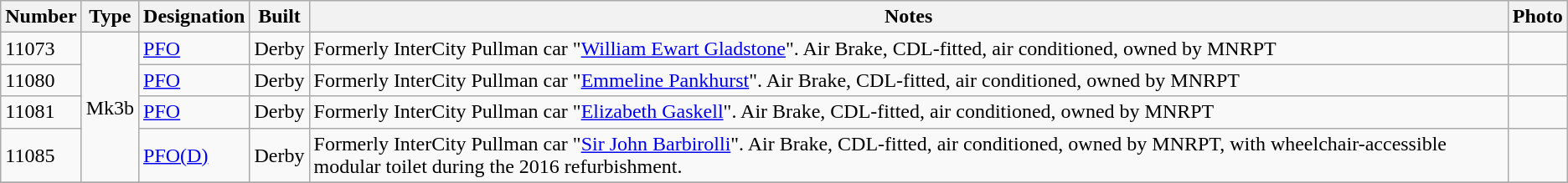<table class="wikitable">
<tr>
<th>Number</th>
<th>Type</th>
<th>Designation</th>
<th>Built</th>
<th>Notes</th>
<th>Photo</th>
</tr>
<tr>
<td>11073</td>
<td rowspan=4>Mk3b</td>
<td><a href='#'>PFO</a></td>
<td>Derby</td>
<td>Formerly InterCity Pullman car "<a href='#'>William Ewart Gladstone</a>". Air Brake, CDL-fitted, air conditioned, owned by MNRPT</td>
<td></td>
</tr>
<tr>
<td>11080</td>
<td><a href='#'>PFO</a></td>
<td>Derby</td>
<td>Formerly InterCity Pullman car "<a href='#'>Emmeline Pankhurst</a>". Air Brake, CDL-fitted, air conditioned, owned by MNRPT</td>
<td></td>
</tr>
<tr>
<td>11081</td>
<td><a href='#'>PFO</a></td>
<td>Derby</td>
<td>Formerly InterCity Pullman car "<a href='#'>Elizabeth Gaskell</a>". Air Brake, CDL-fitted, air conditioned, owned by MNRPT</td>
<td></td>
</tr>
<tr>
<td>11085</td>
<td><a href='#'>PFO(D)</a></td>
<td>Derby</td>
<td>Formerly InterCity Pullman car "<a href='#'>Sir John Barbirolli</a>". Air Brake, CDL-fitted, air conditioned, owned by MNRPT, with wheelchair-accessible modular toilet during the 2016 refurbishment.</td>
<td></td>
</tr>
<tr>
</tr>
</table>
